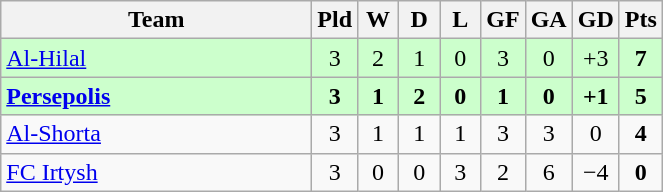<table class="wikitable" style="text-align: center;">
<tr>
<th width="200">Team</th>
<th width="20">Pld</th>
<th width="20">W</th>
<th width="20">D</th>
<th width="20">L</th>
<th width="20">GF</th>
<th width="20">GA</th>
<th width="20">GD</th>
<th width="20">Pts</th>
</tr>
<tr align=center bgcolor=#ccffcc>
<td align=left> <a href='#'>Al-Hilal</a></td>
<td>3</td>
<td>2</td>
<td>1</td>
<td>0</td>
<td>3</td>
<td>0</td>
<td>+3</td>
<td><strong>7</strong></td>
</tr>
<tr align=center bgcolor=#ccffcc>
<td align=left> <strong><a href='#'>Persepolis</a></strong></td>
<td><strong>3</strong></td>
<td><strong>1</strong></td>
<td><strong>2</strong></td>
<td><strong>0</strong></td>
<td><strong>1</strong></td>
<td><strong>0</strong></td>
<td><strong>+1</strong></td>
<td><strong>5</strong></td>
</tr>
<tr>
<td align=left> <a href='#'>Al-Shorta</a></td>
<td>3</td>
<td>1</td>
<td>1</td>
<td>1</td>
<td>3</td>
<td>3</td>
<td>0</td>
<td><strong>4</strong></td>
</tr>
<tr>
<td align=left> <a href='#'>FC Irtysh</a></td>
<td>3</td>
<td>0</td>
<td>0</td>
<td>3</td>
<td>2</td>
<td>6</td>
<td>−4</td>
<td><strong>0</strong></td>
</tr>
</table>
